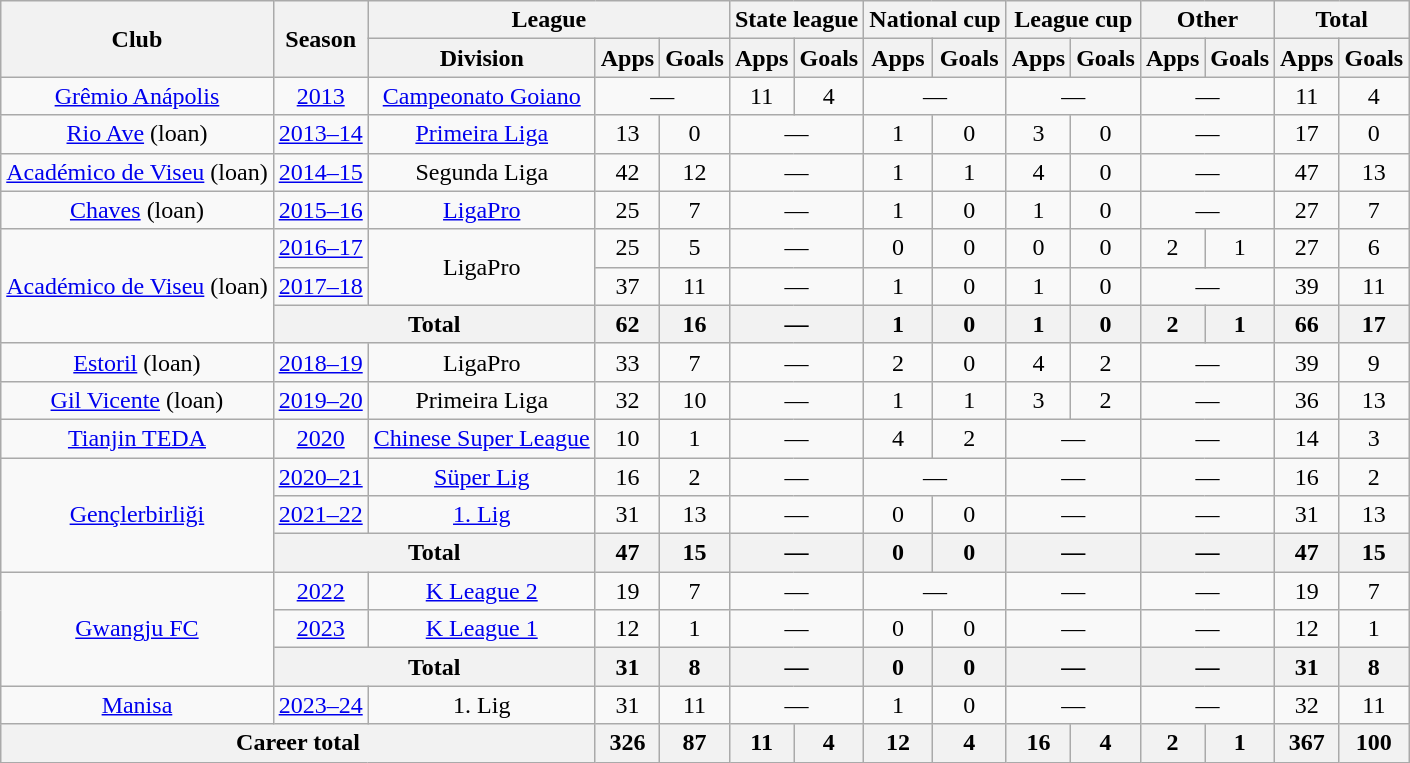<table class="wikitable" style="text-align:center">
<tr>
<th rowspan="2">Club</th>
<th rowspan="2">Season</th>
<th colspan="3">League</th>
<th colspan="2">State league</th>
<th colspan="2">National cup</th>
<th colspan="2">League cup</th>
<th colspan="2">Other</th>
<th colspan="2">Total</th>
</tr>
<tr>
<th>Division</th>
<th>Apps</th>
<th>Goals</th>
<th>Apps</th>
<th>Goals</th>
<th>Apps</th>
<th>Goals</th>
<th>Apps</th>
<th>Goals</th>
<th>Apps</th>
<th>Goals</th>
<th>Apps</th>
<th>Goals</th>
</tr>
<tr>
<td><a href='#'>Grêmio Anápolis</a></td>
<td><a href='#'>2013</a></td>
<td><a href='#'>Campeonato Goiano</a></td>
<td colspan="2">—</td>
<td>11</td>
<td>4</td>
<td colspan="2">—</td>
<td colspan="2">—</td>
<td colspan="2">—</td>
<td>11</td>
<td>4</td>
</tr>
<tr>
<td><a href='#'>Rio Ave</a> (loan)</td>
<td><a href='#'>2013–14</a></td>
<td><a href='#'>Primeira Liga</a></td>
<td>13</td>
<td>0</td>
<td colspan="2">—</td>
<td>1</td>
<td>0</td>
<td>3</td>
<td>0</td>
<td colspan="2">—</td>
<td>17</td>
<td>0</td>
</tr>
<tr>
<td><a href='#'>Académico de Viseu</a> (loan)</td>
<td><a href='#'>2014–15</a></td>
<td>Segunda Liga</td>
<td>42</td>
<td>12</td>
<td colspan="2">—</td>
<td>1</td>
<td>1</td>
<td>4</td>
<td>0</td>
<td colspan="2">—</td>
<td>47</td>
<td>13</td>
</tr>
<tr>
<td><a href='#'>Chaves</a> (loan)</td>
<td><a href='#'>2015–16</a></td>
<td><a href='#'>LigaPro</a></td>
<td>25</td>
<td>7</td>
<td colspan="2">—</td>
<td>1</td>
<td>0</td>
<td>1</td>
<td>0</td>
<td colspan="2">—</td>
<td>27</td>
<td>7</td>
</tr>
<tr>
<td rowspan="3"><a href='#'>Académico de Viseu</a> (loan)</td>
<td><a href='#'>2016–17</a></td>
<td rowspan="2">LigaPro</td>
<td>25</td>
<td>5</td>
<td colspan="2">—</td>
<td>0</td>
<td>0</td>
<td>0</td>
<td>0</td>
<td>2</td>
<td>1</td>
<td>27</td>
<td>6</td>
</tr>
<tr>
<td><a href='#'>2017–18</a></td>
<td>37</td>
<td>11</td>
<td colspan="2">—</td>
<td>1</td>
<td>0</td>
<td>1</td>
<td>0</td>
<td colspan="2">—</td>
<td>39</td>
<td>11</td>
</tr>
<tr>
<th colspan="2">Total</th>
<th>62</th>
<th>16</th>
<th colspan="2">—</th>
<th>1</th>
<th>0</th>
<th>1</th>
<th>0</th>
<th>2</th>
<th>1</th>
<th>66</th>
<th>17</th>
</tr>
<tr>
<td><a href='#'>Estoril</a> (loan)</td>
<td><a href='#'>2018–19</a></td>
<td>LigaPro</td>
<td>33</td>
<td>7</td>
<td colspan="2">—</td>
<td>2</td>
<td>0</td>
<td>4</td>
<td>2</td>
<td colspan="2">—</td>
<td>39</td>
<td>9</td>
</tr>
<tr>
<td><a href='#'>Gil Vicente</a> (loan)</td>
<td><a href='#'>2019–20</a></td>
<td>Primeira Liga</td>
<td>32</td>
<td>10</td>
<td colspan="2">—</td>
<td>1</td>
<td>1</td>
<td>3</td>
<td>2</td>
<td colspan="2">—</td>
<td>36</td>
<td>13</td>
</tr>
<tr>
<td><a href='#'>Tianjin TEDA</a></td>
<td><a href='#'>2020</a></td>
<td><a href='#'>Chinese Super League</a></td>
<td>10</td>
<td>1</td>
<td colspan="2">—</td>
<td>4</td>
<td>2</td>
<td colspan="2">—</td>
<td colspan="2">—</td>
<td>14</td>
<td>3</td>
</tr>
<tr>
<td rowspan="3"><a href='#'>Gençlerbirliği</a></td>
<td><a href='#'>2020–21</a></td>
<td><a href='#'>Süper Lig</a></td>
<td>16</td>
<td>2</td>
<td colspan="2">—</td>
<td colspan="2">—</td>
<td colspan="2">—</td>
<td colspan="2">—</td>
<td>16</td>
<td>2</td>
</tr>
<tr>
<td><a href='#'>2021–22</a></td>
<td><a href='#'>1. Lig</a></td>
<td>31</td>
<td>13</td>
<td colspan="2">—</td>
<td>0</td>
<td>0</td>
<td colspan="2">—</td>
<td colspan="2">—</td>
<td>31</td>
<td>13</td>
</tr>
<tr>
<th colspan="2">Total</th>
<th>47</th>
<th>15</th>
<th colspan="2">—</th>
<th>0</th>
<th>0</th>
<th colspan="2">—</th>
<th colspan="2">—</th>
<th>47</th>
<th>15</th>
</tr>
<tr>
<td rowspan="3"><a href='#'>Gwangju FC</a></td>
<td><a href='#'>2022</a></td>
<td><a href='#'>K League 2</a></td>
<td>19</td>
<td>7</td>
<td colspan="2">—</td>
<td colspan="2">—</td>
<td colspan="2">—</td>
<td colspan="2">—</td>
<td>19</td>
<td>7</td>
</tr>
<tr>
<td><a href='#'>2023</a></td>
<td><a href='#'>K League 1</a></td>
<td>12</td>
<td>1</td>
<td colspan="2">—</td>
<td>0</td>
<td>0</td>
<td colspan="2">—</td>
<td colspan="2">—</td>
<td>12</td>
<td>1</td>
</tr>
<tr>
<th colspan="2">Total</th>
<th>31</th>
<th>8</th>
<th colspan="2">—</th>
<th>0</th>
<th>0</th>
<th colspan="2">—</th>
<th colspan="2">—</th>
<th>31</th>
<th>8</th>
</tr>
<tr>
<td><a href='#'>Manisa</a></td>
<td><a href='#'>2023–24</a></td>
<td>1. Lig</td>
<td>31</td>
<td>11</td>
<td colspan="2">—</td>
<td>1</td>
<td>0</td>
<td colspan="2">—</td>
<td colspan="2">—</td>
<td>32</td>
<td>11</td>
</tr>
<tr>
<th colspan=3>Career total</th>
<th>326</th>
<th>87</th>
<th>11</th>
<th>4</th>
<th>12</th>
<th>4</th>
<th>16</th>
<th>4</th>
<th>2</th>
<th>1</th>
<th>367</th>
<th>100</th>
</tr>
</table>
